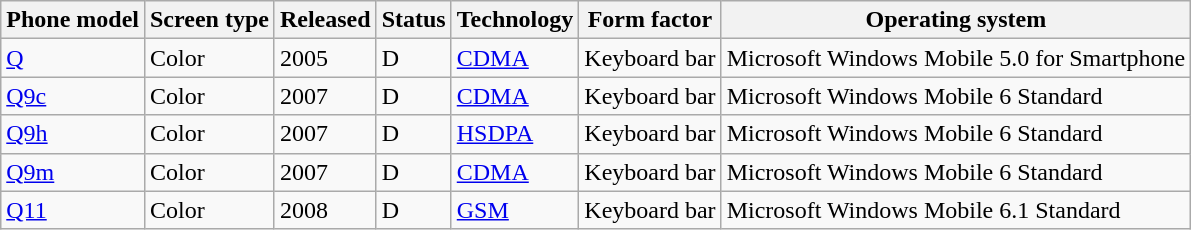<table class="wikitable sortable">
<tr>
<th><strong>Phone model</strong></th>
<th><strong>Screen type</strong></th>
<th><strong>Released</strong></th>
<th><strong>Status</strong></th>
<th><strong>Technology</strong></th>
<th><strong>Form factor</strong></th>
<th><strong>Operating system</strong></th>
</tr>
<tr>
<td><a href='#'>Q</a></td>
<td>Color</td>
<td>2005</td>
<td>D</td>
<td><a href='#'>CDMA</a></td>
<td>Keyboard bar</td>
<td>Microsoft Windows Mobile 5.0 for Smartphone</td>
</tr>
<tr>
<td><a href='#'>Q9c</a></td>
<td>Color</td>
<td>2007</td>
<td>D</td>
<td><a href='#'>CDMA</a></td>
<td>Keyboard bar</td>
<td>Microsoft Windows Mobile 6 Standard</td>
</tr>
<tr>
<td><a href='#'>Q9h</a></td>
<td>Color</td>
<td>2007</td>
<td>D</td>
<td><a href='#'>HSDPA</a></td>
<td>Keyboard bar</td>
<td>Microsoft Windows Mobile 6 Standard</td>
</tr>
<tr>
<td><a href='#'>Q9m</a></td>
<td>Color</td>
<td>2007</td>
<td>D</td>
<td><a href='#'>CDMA</a></td>
<td>Keyboard bar</td>
<td>Microsoft Windows Mobile 6 Standard</td>
</tr>
<tr>
<td><a href='#'>Q11</a></td>
<td>Color</td>
<td>2008</td>
<td>D</td>
<td><a href='#'>GSM</a></td>
<td>Keyboard bar</td>
<td>Microsoft Windows Mobile 6.1 Standard</td>
</tr>
</table>
